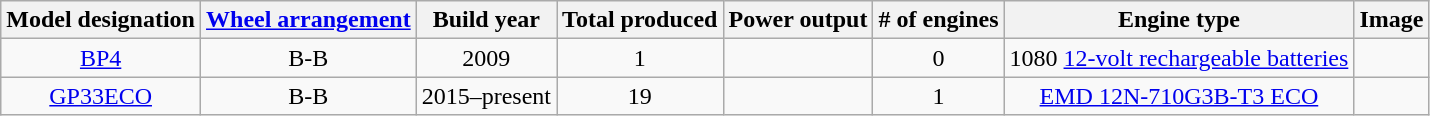<table class="wikitable" border="1">
<tr>
<th>Model designation</th>
<th><a href='#'>Wheel arrangement</a></th>
<th>Build year</th>
<th>Total produced</th>
<th>Power output</th>
<th># of engines</th>
<th>Engine type</th>
<th>Image</th>
</tr>
<tr align="center">
<td><a href='#'>BP4</a></td>
<td>B-B</td>
<td>2009</td>
<td>1</td>
<td></td>
<td>0</td>
<td>1080 <a href='#'>12-volt rechargeable batteries</a></td>
<td></td>
</tr>
<tr align="center">
<td><a href='#'>GP33ECO</a></td>
<td>B-B</td>
<td>2015–present</td>
<td>19</td>
<td></td>
<td>1</td>
<td><a href='#'>EMD 12N-710G3B-T3 ECO</a></td>
<td></td>
</tr>
</table>
